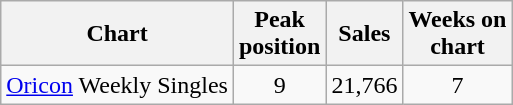<table class="wikitable">
<tr>
<th>Chart</th>
<th>Peak<br>position</th>
<th>Sales</th>
<th>Weeks on<br>chart</th>
</tr>
<tr>
<td><a href='#'>Oricon</a> Weekly Singles</td>
<td align="center">9</td>
<td align="center">21,766</td>
<td align="center">7</td>
</tr>
</table>
